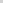<table>
<tr>
</tr>
<tr>
</tr>
<tr>
</tr>
<tr>
</tr>
<tr>
</tr>
<tr>
</tr>
<tr>
</tr>
<tr>
</tr>
<tr>
</tr>
<tr>
</tr>
<tr>
</tr>
<tr>
</tr>
<tr>
</tr>
<tr>
</tr>
<tr>
</tr>
<tr>
</tr>
<tr>
</tr>
<tr>
</tr>
<tr>
</tr>
<tr>
</tr>
<tr>
</tr>
<tr>
</tr>
<tr>
</tr>
<tr>
</tr>
<tr>
</tr>
<tr>
</tr>
<tr>
</tr>
<tr>
</tr>
<tr>
</tr>
<tr>
</tr>
<tr>
</tr>
<tr>
</tr>
<tr>
</tr>
<tr>
</tr>
<tr>
</tr>
<tr>
</tr>
<tr>
</tr>
<tr>
</tr>
<tr>
</tr>
<tr>
</tr>
<tr>
</tr>
<tr>
</tr>
<tr>
</tr>
<tr>
</tr>
<tr>
</tr>
<tr>
</tr>
<tr>
</tr>
<tr>
</tr>
<tr>
</tr>
<tr>
</tr>
<tr>
</tr>
<tr>
</tr>
<tr>
</tr>
<tr>
</tr>
<tr>
</tr>
<tr>
</tr>
<tr>
</tr>
<tr>
</tr>
<tr>
</tr>
<tr>
</tr>
<tr>
</tr>
<tr>
<td colspan=32 bgcolor=lightgray></td>
</tr>
<tr>
</tr>
<tr>
</tr>
<tr>
</tr>
</table>
